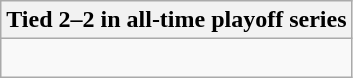<table class="wikitable collapsible collapsed">
<tr>
<th>Tied 2–2 in all-time playoff series</th>
</tr>
<tr>
<td><br>


</td>
</tr>
</table>
